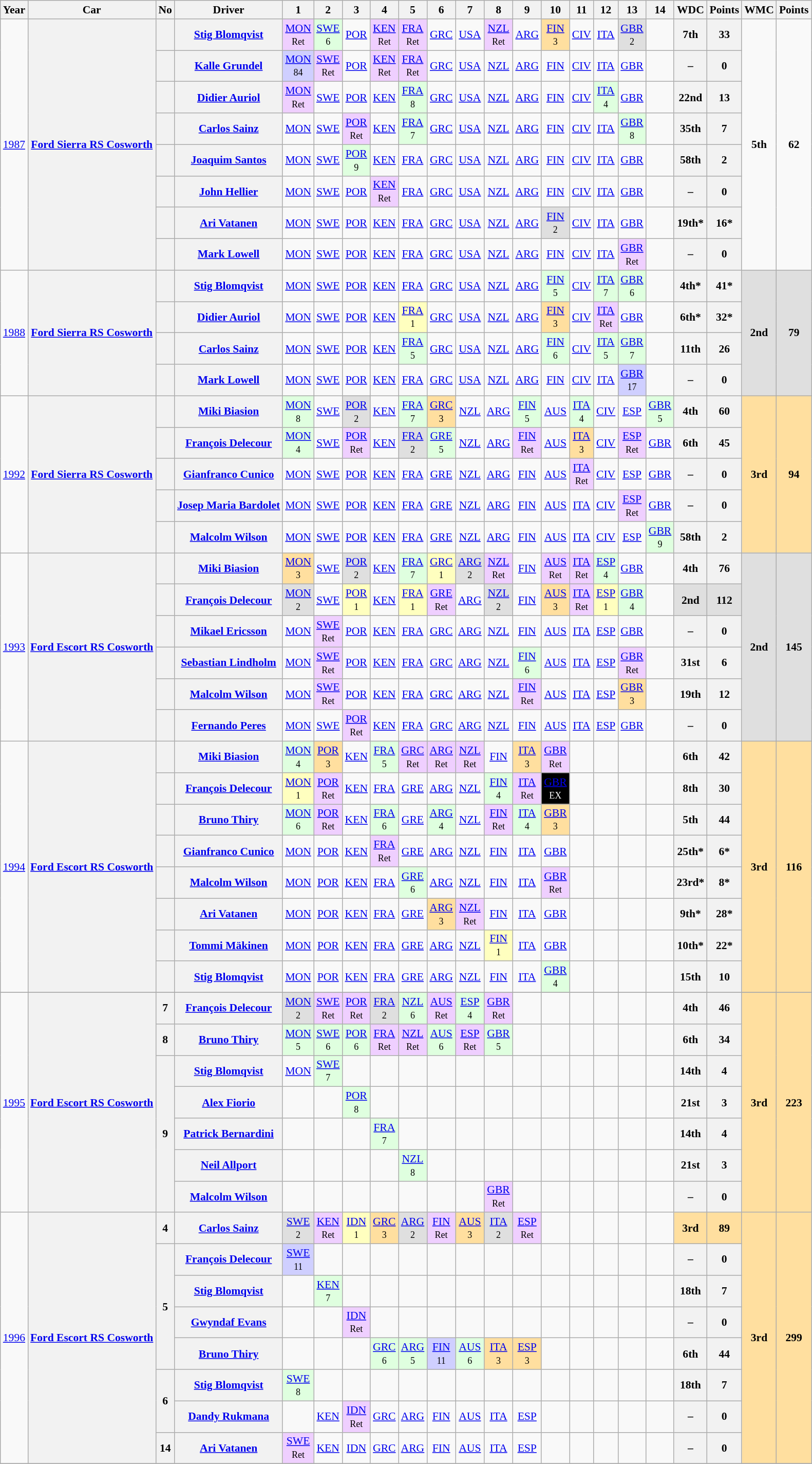<table class="wikitable" style="text-align:center; font-size:90%">
<tr>
<th>Year</th>
<th>Car</th>
<th>No</th>
<th>Driver</th>
<th>1</th>
<th>2</th>
<th>3</th>
<th>4</th>
<th>5</th>
<th>6</th>
<th>7</th>
<th>8</th>
<th>9</th>
<th>10</th>
<th>11</th>
<th>12</th>
<th>13</th>
<th>14</th>
<th>WDC</th>
<th>Points</th>
<th>WMC</th>
<th>Points</th>
</tr>
<tr>
<td rowspan="8"><a href='#'>1987</a></td>
<th rowspan="8"><a href='#'>Ford Sierra RS Cosworth</a></th>
<th></th>
<th> <a href='#'>Stig Blomqvist</a></th>
<td style="background:#EFCFFF;"><a href='#'>MON</a><br><small>Ret</small></td>
<td style="background:#DFFFDF;"><a href='#'>SWE</a><br><small>6</small></td>
<td><a href='#'>POR</a></td>
<td style="background:#EFCFFF;"><a href='#'>KEN</a><br><small>Ret</small></td>
<td style="background:#EFCFFF;"><a href='#'>FRA</a><br><small>Ret</small></td>
<td><a href='#'>GRC</a></td>
<td><a href='#'>USA</a></td>
<td style="background:#EFCFFF;"><a href='#'>NZL</a><br><small>Ret</small></td>
<td><a href='#'>ARG</a></td>
<td style="background:#FFDF9F;"><a href='#'>FIN</a><br><small>3</small></td>
<td><a href='#'>CIV</a></td>
<td><a href='#'>ITA</a></td>
<td style="background:#DFDFDF;"><a href='#'>GBR</a><br><small>2</small></td>
<td></td>
<th>7th</th>
<th>33</th>
<td rowspan="8"><strong>5th</strong></td>
<td rowspan="8"><strong>62</strong></td>
</tr>
<tr>
<th></th>
<th> <a href='#'>Kalle Grundel</a></th>
<td style="background:#CFCFFF;"><a href='#'>MON</a><br><small>84</small></td>
<td style="background:#EFCFFF;"><a href='#'>SWE</a><br><small>Ret</small></td>
<td><a href='#'>POR</a></td>
<td style="background:#EFCFFF;"><a href='#'>KEN</a><br><small>Ret</small></td>
<td style="background:#EFCFFF;"><a href='#'>FRA</a><br><small>Ret</small></td>
<td><a href='#'>GRC</a></td>
<td><a href='#'>USA</a></td>
<td><a href='#'>NZL</a></td>
<td><a href='#'>ARG</a></td>
<td><a href='#'>FIN</a></td>
<td><a href='#'>CIV</a></td>
<td><a href='#'>ITA</a></td>
<td><a href='#'>GBR</a></td>
<td></td>
<th>–</th>
<th>0</th>
</tr>
<tr>
<th></th>
<th> <a href='#'>Didier Auriol</a></th>
<td style="background:#EFCFFF;"><a href='#'>MON</a><br><small>Ret</small></td>
<td><a href='#'>SWE</a></td>
<td><a href='#'>POR</a></td>
<td><a href='#'>KEN</a></td>
<td style="background:#DFFFDF;"><a href='#'>FRA</a><br><small>8</small></td>
<td><a href='#'>GRC</a></td>
<td><a href='#'>USA</a></td>
<td><a href='#'>NZL</a></td>
<td><a href='#'>ARG</a></td>
<td><a href='#'>FIN</a></td>
<td><a href='#'>CIV</a></td>
<td style="background:#DFFFDF;"><a href='#'>ITA</a><br><small>4</small></td>
<td><a href='#'>GBR</a></td>
<td></td>
<th>22nd</th>
<th>13</th>
</tr>
<tr>
<th></th>
<th> <a href='#'>Carlos Sainz</a></th>
<td><a href='#'>MON</a></td>
<td><a href='#'>SWE</a></td>
<td style="background:#EFCFFF;"><a href='#'>POR</a><br><small>Ret</small></td>
<td><a href='#'>KEN</a></td>
<td style="background:#DFFFDF;"><a href='#'>FRA</a><br><small>7</small></td>
<td><a href='#'>GRC</a></td>
<td><a href='#'>USA</a></td>
<td><a href='#'>NZL</a></td>
<td><a href='#'>ARG</a></td>
<td><a href='#'>FIN</a></td>
<td><a href='#'>CIV</a></td>
<td><a href='#'>ITA</a></td>
<td style="background:#DFFFDF;"><a href='#'>GBR</a><br><small>8</small></td>
<td></td>
<th>35th</th>
<th>7</th>
</tr>
<tr>
<th></th>
<th> <a href='#'>Joaquim Santos</a></th>
<td><a href='#'>MON</a></td>
<td><a href='#'>SWE</a></td>
<td style="background:#DFFFDF;"><a href='#'>POR</a><br><small>9</small></td>
<td><a href='#'>KEN</a></td>
<td><a href='#'>FRA</a></td>
<td><a href='#'>GRC</a></td>
<td><a href='#'>USA</a></td>
<td><a href='#'>NZL</a></td>
<td><a href='#'>ARG</a></td>
<td><a href='#'>FIN</a></td>
<td><a href='#'>CIV</a></td>
<td><a href='#'>ITA</a></td>
<td><a href='#'>GBR</a></td>
<td></td>
<th>58th</th>
<th>2</th>
</tr>
<tr>
<th></th>
<th> <a href='#'>John Hellier</a></th>
<td><a href='#'>MON</a></td>
<td><a href='#'>SWE</a></td>
<td><a href='#'>POR</a></td>
<td style="background:#EFCFFF;"><a href='#'>KEN</a><br><small>Ret</small></td>
<td><a href='#'>FRA</a></td>
<td><a href='#'>GRC</a></td>
<td><a href='#'>USA</a></td>
<td><a href='#'>NZL</a></td>
<td><a href='#'>ARG</a></td>
<td><a href='#'>FIN</a></td>
<td><a href='#'>CIV</a></td>
<td><a href='#'>ITA</a></td>
<td><a href='#'>GBR</a></td>
<td></td>
<th>–</th>
<th>0</th>
</tr>
<tr>
<th></th>
<th> <a href='#'>Ari Vatanen</a></th>
<td><a href='#'>MON</a></td>
<td><a href='#'>SWE</a></td>
<td><a href='#'>POR</a></td>
<td><a href='#'>KEN</a></td>
<td><a href='#'>FRA</a></td>
<td><a href='#'>GRC</a></td>
<td><a href='#'>USA</a></td>
<td><a href='#'>NZL</a></td>
<td><a href='#'>ARG</a></td>
<td style="background:#DFDFDF;"><a href='#'>FIN</a><br><small>2</small></td>
<td><a href='#'>CIV</a></td>
<td><a href='#'>ITA</a></td>
<td><a href='#'>GBR</a></td>
<td></td>
<th>19th*</th>
<th>16*</th>
</tr>
<tr>
<th></th>
<th> <a href='#'>Mark Lowell</a></th>
<td><a href='#'>MON</a></td>
<td><a href='#'>SWE</a></td>
<td><a href='#'>POR</a></td>
<td><a href='#'>KEN</a></td>
<td><a href='#'>FRA</a></td>
<td><a href='#'>GRC</a></td>
<td><a href='#'>USA</a></td>
<td><a href='#'>NZL</a></td>
<td><a href='#'>ARG</a></td>
<td><a href='#'>FIN</a></td>
<td><a href='#'>CIV</a></td>
<td><a href='#'>ITA</a></td>
<td style="background:#EFCFFF;"><a href='#'>GBR</a><br><small>Ret</small></td>
<td></td>
<th>–</th>
<th>0</th>
</tr>
<tr>
<td rowspan="4"><a href='#'>1988</a></td>
<th rowspan="4"><a href='#'>Ford Sierra RS Cosworth</a></th>
<th></th>
<th> <a href='#'>Stig Blomqvist</a></th>
<td><a href='#'>MON</a></td>
<td><a href='#'>SWE</a></td>
<td><a href='#'>POR</a></td>
<td><a href='#'>KEN</a></td>
<td><a href='#'>FRA</a></td>
<td><a href='#'>GRC</a></td>
<td><a href='#'>USA</a></td>
<td><a href='#'>NZL</a></td>
<td><a href='#'>ARG</a></td>
<td style="background:#DFFFDF;"><a href='#'>FIN</a><br><small>5</small></td>
<td><a href='#'>CIV</a></td>
<td style="background:#DFFFDF;"><a href='#'>ITA</a><br><small>7</small></td>
<td style="background:#DFFFDF;"><a href='#'>GBR</a><br><small>6</small></td>
<td></td>
<th>4th*</th>
<th>41*</th>
<td rowspan="4" style="background:#DFDFDF;"><strong>2nd</strong></td>
<td rowspan="4" style="background:#DFDFDF;"><strong>79</strong></td>
</tr>
<tr>
<th></th>
<th> <a href='#'>Didier Auriol</a></th>
<td><a href='#'>MON</a></td>
<td><a href='#'>SWE</a></td>
<td><a href='#'>POR</a></td>
<td><a href='#'>KEN</a></td>
<td style="background:#FFFFBF;"><a href='#'>FRA</a><br><small>1</small></td>
<td><a href='#'>GRC</a></td>
<td><a href='#'>USA</a></td>
<td><a href='#'>NZL</a></td>
<td><a href='#'>ARG</a></td>
<td style="background:#FFDF9F;"><a href='#'>FIN</a><br><small>3</small></td>
<td><a href='#'>CIV</a></td>
<td style="background:#EFCFFF;"><a href='#'>ITA</a><br><small>Ret</small></td>
<td><a href='#'>GBR</a></td>
<td></td>
<th>6th*</th>
<th>32*</th>
</tr>
<tr>
<th></th>
<th> <a href='#'>Carlos Sainz</a></th>
<td><a href='#'>MON</a></td>
<td><a href='#'>SWE</a></td>
<td><a href='#'>POR</a></td>
<td><a href='#'>KEN</a></td>
<td style="background:#DFFFDF;"><a href='#'>FRA</a><br><small>5</small></td>
<td><a href='#'>GRC</a></td>
<td><a href='#'>USA</a></td>
<td><a href='#'>NZL</a></td>
<td><a href='#'>ARG</a></td>
<td style="background:#DFFFDF;"><a href='#'>FIN</a><br><small>6</small></td>
<td><a href='#'>CIV</a></td>
<td style="background:#DFFFDF;"><a href='#'>ITA</a><br><small>5</small></td>
<td style="background:#DFFFDF;"><a href='#'>GBR</a><br><small>7</small></td>
<td></td>
<th>11th</th>
<th>26</th>
</tr>
<tr>
<th></th>
<th> <a href='#'>Mark Lowell</a></th>
<td><a href='#'>MON</a></td>
<td><a href='#'>SWE</a></td>
<td><a href='#'>POR</a></td>
<td><a href='#'>KEN</a></td>
<td><a href='#'>FRA</a></td>
<td><a href='#'>GRC</a></td>
<td><a href='#'>USA</a></td>
<td><a href='#'>NZL</a></td>
<td><a href='#'>ARG</a></td>
<td><a href='#'>FIN</a></td>
<td><a href='#'>CIV</a></td>
<td><a href='#'>ITA</a></td>
<td style="background:#CFCFFF;"><a href='#'>GBR</a><br><small>17</small></td>
<td></td>
<th>–</th>
<th>0</th>
</tr>
<tr>
<td rowspan="5"><a href='#'>1992</a></td>
<th rowspan="5"><a href='#'>Ford Sierra RS Cosworth</a></th>
<th></th>
<th> <a href='#'>Miki Biasion</a></th>
<td style="background:#DFFFDF;"><a href='#'>MON</a><br><small>8</small></td>
<td><a href='#'>SWE</a></td>
<td style="background:#DFDFDF;"><a href='#'>POR</a><br><small>2</small></td>
<td><a href='#'>KEN</a></td>
<td style="background:#DFFFDF;"><a href='#'>FRA</a><br><small>7</small></td>
<td style="background:#FFDF9F;"><a href='#'>GRC</a><br><small>3</small></td>
<td><a href='#'>NZL</a></td>
<td><a href='#'>ARG</a></td>
<td style="background:#DFFFDF;"><a href='#'>FIN</a><br><small>5</small></td>
<td><a href='#'>AUS</a></td>
<td style="background:#DFFFDF;"><a href='#'>ITA</a><br><small>4</small></td>
<td><a href='#'>CIV</a></td>
<td><a href='#'>ESP</a></td>
<td style="background:#DFFFDF;"><a href='#'>GBR</a><br><small>5</small></td>
<th>4th</th>
<th>60</th>
<td rowspan="5" style="background:#FFDF9F;"><strong>3rd</strong></td>
<td rowspan="5" style="background:#FFDF9F;"><strong>94</strong></td>
</tr>
<tr>
<th></th>
<th> <a href='#'>François Delecour</a></th>
<td style="background:#DFFFDF;"><a href='#'>MON</a><br><small>4</small></td>
<td><a href='#'>SWE</a></td>
<td style="background:#EFCFFF;"><a href='#'>POR</a><br><small>Ret</small></td>
<td><a href='#'>KEN</a></td>
<td style="background:#DFDFDF;"><a href='#'>FRA</a><br><small>2</small></td>
<td style="background:#DFFFDF;"><a href='#'>GRE</a><br><small>5</small></td>
<td><a href='#'>NZL</a></td>
<td><a href='#'>ARG</a></td>
<td style="background:#EFCFFF;"><a href='#'>FIN</a><br><small>Ret</small></td>
<td><a href='#'>AUS</a></td>
<td style="background:#FFDF9F;"><a href='#'>ITA</a><br><small>3</small></td>
<td><a href='#'>CIV</a></td>
<td style="background:#EFCFFF;"><a href='#'>ESP</a><br><small>Ret</small></td>
<td><a href='#'>GBR</a></td>
<th>6th</th>
<th>45</th>
</tr>
<tr>
<th></th>
<th> <a href='#'>Gianfranco Cunico</a></th>
<td><a href='#'>MON</a></td>
<td><a href='#'>SWE</a></td>
<td><a href='#'>POR</a></td>
<td><a href='#'>KEN</a></td>
<td><a href='#'>FRA</a></td>
<td><a href='#'>GRE</a></td>
<td><a href='#'>NZL</a></td>
<td><a href='#'>ARG</a></td>
<td><a href='#'>FIN</a></td>
<td><a href='#'>AUS</a></td>
<td style="background:#EFCFFF;"><a href='#'>ITA</a><br><small>Ret</small></td>
<td><a href='#'>CIV</a></td>
<td><a href='#'>ESP</a></td>
<td><a href='#'>GBR</a></td>
<th>–</th>
<th>0</th>
</tr>
<tr>
<th></th>
<th> <a href='#'>Josep Maria Bardolet</a></th>
<td><a href='#'>MON</a></td>
<td><a href='#'>SWE</a></td>
<td><a href='#'>POR</a></td>
<td><a href='#'>KEN</a></td>
<td><a href='#'>FRA</a></td>
<td><a href='#'>GRE</a></td>
<td><a href='#'>NZL</a></td>
<td><a href='#'>ARG</a></td>
<td><a href='#'>FIN</a></td>
<td><a href='#'>AUS</a></td>
<td><a href='#'>ITA</a></td>
<td><a href='#'>CIV</a></td>
<td style="background:#EFCFFF;"><a href='#'>ESP</a><br><small>Ret</small></td>
<td><a href='#'>GBR</a></td>
<th>–</th>
<th>0</th>
</tr>
<tr>
<th></th>
<th> <a href='#'>Malcolm Wilson</a></th>
<td><a href='#'>MON</a></td>
<td><a href='#'>SWE</a></td>
<td><a href='#'>POR</a></td>
<td><a href='#'>KEN</a></td>
<td><a href='#'>FRA</a></td>
<td><a href='#'>GRE</a></td>
<td><a href='#'>NZL</a></td>
<td><a href='#'>ARG</a></td>
<td><a href='#'>FIN</a></td>
<td><a href='#'>AUS</a></td>
<td><a href='#'>ITA</a></td>
<td><a href='#'>CIV</a></td>
<td><a href='#'>ESP</a></td>
<td style="background:#DFFFDF;"><a href='#'>GBR</a><br><small>9</small></td>
<th>58th</th>
<th>2</th>
</tr>
<tr>
<td rowspan="6"><a href='#'>1993</a></td>
<th rowspan="6"><a href='#'>Ford Escort RS Cosworth</a></th>
<th></th>
<th> <a href='#'>Miki Biasion</a></th>
<td style="background:#FFDF9F;"><a href='#'>MON</a><br><small>3</small></td>
<td><a href='#'>SWE</a></td>
<td style="background:#DFDFDF;"><a href='#'>POR</a><br><small>2</small></td>
<td><a href='#'>KEN</a></td>
<td style="background:#DFFFDF;"><a href='#'>FRA</a><br><small>7</small></td>
<td style="background:#FFFFBF;"><a href='#'>GRC</a><br><small>1</small></td>
<td style="background:#DFDFDF;"><a href='#'>ARG</a><br><small>2</small></td>
<td style="background:#EFCFFF;"><a href='#'>NZL</a><br><small>Ret</small></td>
<td><a href='#'>FIN</a></td>
<td style="background:#EFCFFF;"><a href='#'>AUS</a><br><small>Ret</small></td>
<td style="background:#EFCFFF;"><a href='#'>ITA</a><br><small>Ret</small></td>
<td style="background:#DFFFDF;"><a href='#'>ESP</a><br><small>4</small></td>
<td><a href='#'>GBR</a></td>
<td></td>
<th>4th</th>
<th>76</th>
<td rowspan="6" style="background:#DFDFDF;"><strong>2nd</strong></td>
<td rowspan="6" style="background:#DFDFDF;"><strong>145</strong></td>
</tr>
<tr>
<th></th>
<th> <a href='#'>François Delecour</a></th>
<td style="background:#DFDFDF;"><a href='#'>MON</a><br><small>2</small></td>
<td><a href='#'>SWE</a></td>
<td style="background:#FFFFBF;"><a href='#'>POR</a><br><small>1</small></td>
<td><a href='#'>KEN</a></td>
<td style="background:#FFFFBF;"><a href='#'>FRA</a><br><small>1</small></td>
<td style="background:#EFCFFF;"><a href='#'>GRE</a><br><small>Ret</small></td>
<td><a href='#'>ARG</a></td>
<td style="background:#DFDFDF;"><a href='#'>NZL</a><br><small>2</small></td>
<td><a href='#'>FIN</a></td>
<td style="background:#FFDF9F;"><a href='#'>AUS</a><br><small>3</small></td>
<td style="background:#EFCFFF;"><a href='#'>ITA</a><br><small>Ret</small></td>
<td style="background:#FFFFBF;"><a href='#'>ESP</a><br><small>1</small></td>
<td style="background:#DFFFDF;"><a href='#'>GBR</a><br><small>4</small></td>
<td></td>
<td style="background:#DFDFDF;"><strong>2nd</strong></td>
<td style="background:#DFDFDF;"><strong>112</strong></td>
</tr>
<tr>
<th></th>
<th> <a href='#'>Mikael Ericsson</a></th>
<td><a href='#'>MON</a></td>
<td style="background:#EFCFFF;"><a href='#'>SWE</a><br><small>Ret</small></td>
<td><a href='#'>POR</a></td>
<td><a href='#'>KEN</a></td>
<td><a href='#'>FRA</a></td>
<td><a href='#'>GRC</a></td>
<td><a href='#'>ARG</a></td>
<td><a href='#'>NZL</a></td>
<td><a href='#'>FIN</a></td>
<td><a href='#'>AUS</a></td>
<td><a href='#'>ITA</a></td>
<td><a href='#'>ESP</a></td>
<td><a href='#'>GBR</a></td>
<td></td>
<th>–</th>
<th>0</th>
</tr>
<tr>
<th></th>
<th> <a href='#'>Sebastian Lindholm</a></th>
<td><a href='#'>MON</a></td>
<td style="background:#EFCFFF;"><a href='#'>SWE</a><br><small>Ret</small></td>
<td><a href='#'>POR</a></td>
<td><a href='#'>KEN</a></td>
<td><a href='#'>FRA</a></td>
<td><a href='#'>GRC</a></td>
<td><a href='#'>ARG</a></td>
<td><a href='#'>NZL</a></td>
<td style="background:#DFFFDF;"><a href='#'>FIN</a><br><small>6</small></td>
<td><a href='#'>AUS</a></td>
<td><a href='#'>ITA</a></td>
<td><a href='#'>ESP</a></td>
<td style="background:#EFCFFF;"><a href='#'>GBR</a><br><small>Ret</small></td>
<td></td>
<th>31st</th>
<th>6</th>
</tr>
<tr>
<th></th>
<th> <a href='#'>Malcolm Wilson</a></th>
<td><a href='#'>MON</a></td>
<td style="background:#EFCFFF;"><a href='#'>SWE</a><br><small>Ret</small></td>
<td><a href='#'>POR</a></td>
<td><a href='#'>KEN</a></td>
<td><a href='#'>FRA</a></td>
<td><a href='#'>GRC</a></td>
<td><a href='#'>ARG</a></td>
<td><a href='#'>NZL</a></td>
<td style="background:#EFCFFF;"><a href='#'>FIN</a><br><small>Ret</small></td>
<td><a href='#'>AUS</a></td>
<td><a href='#'>ITA</a></td>
<td><a href='#'>ESP</a></td>
<td style="background:#FFDF9F;"><a href='#'>GBR</a><br><small>3</small></td>
<td></td>
<th>19th</th>
<th>12</th>
</tr>
<tr>
<th></th>
<th> <a href='#'>Fernando Peres</a></th>
<td><a href='#'>MON</a></td>
<td><a href='#'>SWE</a></td>
<td style="background:#EFCFFF;"><a href='#'>POR</a><br><small>Ret</small></td>
<td><a href='#'>KEN</a></td>
<td><a href='#'>FRA</a></td>
<td><a href='#'>GRC</a></td>
<td><a href='#'>ARG</a></td>
<td><a href='#'>NZL</a></td>
<td><a href='#'>FIN</a></td>
<td><a href='#'>AUS</a></td>
<td><a href='#'>ITA</a></td>
<td><a href='#'>ESP</a></td>
<td><a href='#'>GBR</a></td>
<td></td>
<th>–</th>
<th>0</th>
</tr>
<tr>
<td rowspan="8"><a href='#'>1994</a></td>
<th rowspan="8"><a href='#'>Ford Escort RS Cosworth</a></th>
<th></th>
<th> <a href='#'>Miki Biasion</a></th>
<td style="background:#DFFFDF;"><a href='#'>MON</a><br><small>4</small></td>
<td style="background:#FFDF9F;"><a href='#'>POR</a><br><small>3</small></td>
<td><a href='#'>KEN</a></td>
<td style="background:#DFFFDF;"><a href='#'>FRA</a><br><small>5</small></td>
<td style="background:#EFCFFF;"><a href='#'>GRC</a><br><small>Ret</small></td>
<td style="background:#EFCFFF;"><a href='#'>ARG</a><br><small>Ret</small></td>
<td style="background:#EFCFFF;"><a href='#'>NZL</a><br><small>Ret</small></td>
<td><a href='#'>FIN</a></td>
<td style="background:#FFDF9F;"><a href='#'>ITA</a><br><small>3</small></td>
<td style="background:#EFCFFF;"><a href='#'>GBR</a><br><small>Ret</small></td>
<td></td>
<td></td>
<td></td>
<td></td>
<th>6th</th>
<th>42</th>
<td rowspan="8" style="background:#FFDF9F;"><strong>3rd</strong></td>
<td rowspan="8" style="background:#FFDF9F;"><strong>116</strong></td>
</tr>
<tr>
<th></th>
<th> <a href='#'>François Delecour</a></th>
<td style="background:#FFFFBF;"><a href='#'>MON</a><br><small>1</small></td>
<td style="background:#EFCFFF;"><a href='#'>POR</a><br><small>Ret</small></td>
<td><a href='#'>KEN</a></td>
<td><a href='#'>FRA</a></td>
<td><a href='#'>GRE</a></td>
<td><a href='#'>ARG</a></td>
<td><a href='#'>NZL</a></td>
<td style="background:#DFFFDF;"><a href='#'>FIN</a><br><small>4</small></td>
<td style="background:#EFCFFF;"><a href='#'>ITA</a><br><small>Ret</small></td>
<td style="background:#000000; color:#ffffff"><a href='#'><span>GBR</span></a><br><small>EX</small></td>
<td></td>
<td></td>
<td></td>
<td></td>
<th>8th</th>
<th>30</th>
</tr>
<tr>
<th></th>
<th> <a href='#'>Bruno Thiry</a></th>
<td style="background:#DFFFDF;"><a href='#'>MON</a><br><small>6</small></td>
<td style="background:#EFCFFF;"><a href='#'>POR</a><br><small>Ret</small></td>
<td><a href='#'>KEN</a></td>
<td style="background:#DFFFDF;"><a href='#'>FRA</a><br><small>6</small></td>
<td><a href='#'>GRE</a></td>
<td style="background:#DFFFDF;"><a href='#'>ARG</a><br><small>4</small></td>
<td><a href='#'>NZL</a></td>
<td style="background:#EFCFFF;"><a href='#'>FIN</a><br><small>Ret</small></td>
<td style="background:#DFFFDF;"><a href='#'>ITA</a><br><small>4</small></td>
<td style="background:#FFDF9F;"><a href='#'>GBR</a><br><small>3</small></td>
<td></td>
<td></td>
<td></td>
<td></td>
<th>5th</th>
<th>44</th>
</tr>
<tr>
<th></th>
<th> <a href='#'>Gianfranco Cunico</a></th>
<td><a href='#'>MON</a></td>
<td><a href='#'>POR</a></td>
<td><a href='#'>KEN</a></td>
<td style="background:#EFCFFF;"><a href='#'>FRA</a><br><small>Ret</small></td>
<td><a href='#'>GRE</a></td>
<td><a href='#'>ARG</a></td>
<td><a href='#'>NZL</a></td>
<td><a href='#'>FIN</a></td>
<td><a href='#'>ITA</a></td>
<td><a href='#'>GBR</a></td>
<td></td>
<td></td>
<td></td>
<td></td>
<th>25th*</th>
<th>6*</th>
</tr>
<tr>
<th></th>
<th> <a href='#'>Malcolm Wilson</a></th>
<td><a href='#'>MON</a></td>
<td><a href='#'>POR</a></td>
<td><a href='#'>KEN</a></td>
<td><a href='#'>FRA</a></td>
<td style="background:#DFFFDF;"><a href='#'>GRE</a><br><small>6</small></td>
<td><a href='#'>ARG</a></td>
<td><a href='#'>NZL</a></td>
<td><a href='#'>FIN</a></td>
<td><a href='#'>ITA</a></td>
<td style="background:#EFCFFF;"><a href='#'>GBR</a><br><small>Ret</small></td>
<td></td>
<td></td>
<td></td>
<td></td>
<th>23rd*</th>
<th>8*</th>
</tr>
<tr>
<th></th>
<th> <a href='#'>Ari Vatanen</a></th>
<td><a href='#'>MON</a></td>
<td><a href='#'>POR</a></td>
<td><a href='#'>KEN</a></td>
<td><a href='#'>FRA</a></td>
<td><a href='#'>GRE</a></td>
<td style="background:#FFDF9F;"><a href='#'>ARG</a><br><small>3</small></td>
<td style="background:#EFCFFF;"><a href='#'>NZL</a><br><small>Ret</small></td>
<td><a href='#'>FIN</a></td>
<td><a href='#'>ITA</a></td>
<td><a href='#'>GBR</a></td>
<td></td>
<td></td>
<td></td>
<td></td>
<th>9th*</th>
<th>28*</th>
</tr>
<tr>
<th></th>
<th> <a href='#'>Tommi Mäkinen</a></th>
<td><a href='#'>MON</a></td>
<td><a href='#'>POR</a></td>
<td><a href='#'>KEN</a></td>
<td><a href='#'>FRA</a></td>
<td><a href='#'>GRE</a></td>
<td><a href='#'>ARG</a></td>
<td><a href='#'>NZL</a></td>
<td style="background:#FFFFBF;"><a href='#'>FIN</a><br><small>1</small></td>
<td><a href='#'>ITA</a></td>
<td><a href='#'>GBR</a></td>
<td></td>
<td></td>
<td></td>
<td></td>
<th>10th*</th>
<th>22*</th>
</tr>
<tr>
<th></th>
<th> <a href='#'>Stig Blomqvist</a></th>
<td><a href='#'>MON</a></td>
<td><a href='#'>POR</a></td>
<td><a href='#'>KEN</a></td>
<td><a href='#'>FRA</a></td>
<td><a href='#'>GRE</a></td>
<td><a href='#'>ARG</a></td>
<td><a href='#'>NZL</a></td>
<td><a href='#'>FIN</a></td>
<td><a href='#'>ITA</a></td>
<td style="background:#DFFFDF;"><a href='#'>GBR</a><br><small>4</small></td>
<td></td>
<td></td>
<td></td>
<td></td>
<th>15th</th>
<th>10</th>
</tr>
<tr>
</tr>
<tr>
<td rowspan="7"><a href='#'>1995</a></td>
<th rowspan="7"><a href='#'>Ford Escort RS Cosworth</a></th>
<th>7</th>
<th> <a href='#'>François Delecour</a></th>
<td style="background:#DFDFDF;"><a href='#'>MON</a><br><small>2</small></td>
<td style="background:#EFCFFF;"><a href='#'>SWE</a><br><small>Ret</small></td>
<td style="background:#EFCFFF;"><a href='#'>POR</a><br><small>Ret</small></td>
<td style="background:#DFDFDF;"><a href='#'>FRA</a><br><small>2</small></td>
<td style="background:#DFFFDF;"><a href='#'>NZL</a><br><small>6</small></td>
<td style="background:#EFCFFF;"><a href='#'>AUS</a><br><small>Ret</small></td>
<td style="background:#DFFFDF;"><a href='#'>ESP</a><br><small>4</small></td>
<td style="background:#EFCFFF;"><a href='#'>GBR</a><br><small>Ret</small></td>
<td></td>
<td></td>
<td></td>
<td></td>
<td></td>
<td></td>
<th>4th</th>
<th>46</th>
<td rowspan="7"  style="background:#FFDF9F;"><strong>3rd</strong></td>
<td rowspan="7"  style="background:#FFDF9F;"><strong>223</strong></td>
</tr>
<tr>
<th>8</th>
<th> <a href='#'>Bruno Thiry</a></th>
<td style="background:#DFFFDF;"><a href='#'>MON</a><br><small>5</small></td>
<td style="background:#DFFFDF;"><a href='#'>SWE</a><br><small>6</small></td>
<td style="background:#DFFFDF;"><a href='#'>POR</a><br><small>6</small></td>
<td style="background:#EFCFFF;"><a href='#'>FRA</a><br><small>Ret</small></td>
<td style="background:#EFCFFF;"><a href='#'>NZL</a><br><small>Ret</small></td>
<td style="background:#DFFFDF;"><a href='#'>AUS</a><br><small>6</small></td>
<td style="background:#EFCFFF;"><a href='#'>ESP</a><br><small>Ret</small></td>
<td style="background:#DFFFDF;"><a href='#'>GBR</a><br><small>5</small></td>
<td></td>
<td></td>
<td></td>
<td></td>
<td></td>
<td></td>
<th>6th</th>
<th>34</th>
</tr>
<tr>
<th rowspan="5">9</th>
<th> <a href='#'>Stig Blomqvist</a></th>
<td><a href='#'>MON</a></td>
<td style="background:#DFFFDF;"><a href='#'>SWE</a><br><small>7</small></td>
<td></td>
<td></td>
<td></td>
<td></td>
<td></td>
<td></td>
<td></td>
<td></td>
<td></td>
<td></td>
<td></td>
<td></td>
<th>14th</th>
<th>4</th>
</tr>
<tr>
<th> <a href='#'>Alex Fiorio</a></th>
<td></td>
<td></td>
<td style="background:#DFFFDF;"><a href='#'>POR</a><br><small>8</small></td>
<td></td>
<td></td>
<td></td>
<td></td>
<td></td>
<td></td>
<td></td>
<td></td>
<td></td>
<td></td>
<td></td>
<th>21st</th>
<th>3</th>
</tr>
<tr>
<th> <a href='#'>Patrick Bernardini</a></th>
<td></td>
<td></td>
<td></td>
<td style="background:#DFFFDF;"><a href='#'>FRA</a><br><small>7</small></td>
<td></td>
<td></td>
<td></td>
<td></td>
<td></td>
<td></td>
<td></td>
<td></td>
<td></td>
<td></td>
<th>14th</th>
<th>4</th>
</tr>
<tr>
<th> <a href='#'>Neil Allport</a></th>
<td></td>
<td></td>
<td></td>
<td></td>
<td style="background:#DFFFDF;"><a href='#'>NZL</a><br><small>8</small></td>
<td></td>
<td></td>
<td></td>
<td></td>
<td></td>
<td></td>
<td></td>
<td></td>
<td></td>
<th>21st</th>
<th>3</th>
</tr>
<tr>
<th> <a href='#'>Malcolm Wilson</a></th>
<td></td>
<td></td>
<td></td>
<td></td>
<td></td>
<td></td>
<td></td>
<td style="background:#EFCFFF;"><a href='#'>GBR</a><br><small>Ret</small></td>
<td></td>
<td></td>
<td></td>
<td></td>
<td></td>
<td></td>
<th>–</th>
<th>0</th>
</tr>
<tr>
<td rowspan="8"><a href='#'>1996</a></td>
<th rowspan="8"><a href='#'>Ford Escort RS Cosworth</a></th>
<th>4</th>
<th> <a href='#'>Carlos Sainz</a></th>
<td style="background:#DFDFDF;"><a href='#'>SWE</a><br><small>2</small></td>
<td style="background:#EFCFFF;"><a href='#'>KEN</a><br><small>Ret</small></td>
<td style="background:#FFFFBF;"><a href='#'>IDN</a><br><small>1</small></td>
<td style="background:#FFDF9F;"><a href='#'>GRC</a><br><small>3</small></td>
<td style="background:#DFDFDF;"><a href='#'>ARG</a><br><small>2</small></td>
<td style="background:#EFCFFF;"><a href='#'>FIN</a><br><small>Ret</small></td>
<td style="background:#FFDF9F;"><a href='#'>AUS</a><br><small>3</small></td>
<td style="background:#DFDFDF;"><a href='#'>ITA</a><br><small>2</small></td>
<td style="background:#EFCFFF;"><a href='#'>ESP</a><br><small>Ret</small></td>
<td></td>
<td></td>
<td></td>
<td></td>
<td></td>
<td style="background:#FFDF9F;"><strong>3rd</strong></td>
<td style="background:#FFDF9F;"><strong>89</strong></td>
<td rowspan="8"  style="background:#FFDF9F;"><strong>3rd</strong></td>
<td rowspan="8"  style="background:#FFDF9F;"><strong>299</strong></td>
</tr>
<tr>
<th rowspan="4">5</th>
<th> <a href='#'>François Delecour</a></th>
<td style="background:#CFCFFF;"><a href='#'>SWE</a><br><small>11</small></td>
<td></td>
<td></td>
<td></td>
<td></td>
<td></td>
<td></td>
<td></td>
<td></td>
<td></td>
<td></td>
<td></td>
<td></td>
<td></td>
<th>–</th>
<th>0</th>
</tr>
<tr>
<th> <a href='#'>Stig Blomqvist</a></th>
<td></td>
<td style="background:#DFFFDF;"><a href='#'>KEN</a><br><small>7</small></td>
<td></td>
<td></td>
<td></td>
<td></td>
<td></td>
<td></td>
<td></td>
<td></td>
<td></td>
<td></td>
<td></td>
<td></td>
<th>18th</th>
<th>7</th>
</tr>
<tr>
<th> <a href='#'>Gwyndaf Evans</a></th>
<td></td>
<td></td>
<td style="background:#EFCFFF;"><a href='#'>IDN</a><br><small>Ret</small></td>
<td></td>
<td></td>
<td></td>
<td></td>
<td></td>
<td></td>
<td></td>
<td></td>
<td></td>
<td></td>
<td></td>
<th>–</th>
<th>0</th>
</tr>
<tr>
<th> <a href='#'>Bruno Thiry</a></th>
<td></td>
<td></td>
<td></td>
<td style="background:#DFFFDF;"><a href='#'>GRC</a><br><small>6</small></td>
<td style="background:#DFFFDF;"><a href='#'>ARG</a><br><small>5</small></td>
<td style="background:#CFCFFF;"><a href='#'>FIN</a><br><small>11</small></td>
<td style="background:#DFFFDF;"><a href='#'>AUS</a><br><small>6</small></td>
<td style="background:#FFDF9F;"><a href='#'>ITA</a><br><small>3</small></td>
<td style="background:#FFDF9F;"><a href='#'>ESP</a><br><small>3</small></td>
<td></td>
<td></td>
<td></td>
<td></td>
<td></td>
<th>6th</th>
<th>44</th>
</tr>
<tr>
<th rowspan="2">6</th>
<th> <a href='#'>Stig Blomqvist</a></th>
<td style="background:#DFFFDF;"><a href='#'>SWE</a><br><small>8</small></td>
<td></td>
<td></td>
<td></td>
<td></td>
<td></td>
<td></td>
<td></td>
<td></td>
<td></td>
<td></td>
<td></td>
<td></td>
<td></td>
<th>18th</th>
<th>7</th>
</tr>
<tr>
<th> <a href='#'>Dandy Rukmana</a></th>
<td></td>
<td><a href='#'>KEN</a></td>
<td style="background:#EFCFFF;"><a href='#'>IDN</a><br><small>Ret</small></td>
<td><a href='#'>GRC</a></td>
<td><a href='#'>ARG</a></td>
<td><a href='#'>FIN</a></td>
<td><a href='#'>AUS</a></td>
<td><a href='#'>ITA</a></td>
<td><a href='#'>ESP</a></td>
<td></td>
<td></td>
<td></td>
<td></td>
<td></td>
<th>–</th>
<th>0</th>
</tr>
<tr>
<th>14</th>
<th> <a href='#'>Ari Vatanen</a></th>
<td style="background:#EFCFFF;"><a href='#'>SWE</a><br><small>Ret</small></td>
<td><a href='#'>KEN</a></td>
<td><a href='#'>IDN</a></td>
<td><a href='#'>GRC</a></td>
<td><a href='#'>ARG</a></td>
<td><a href='#'>FIN</a></td>
<td><a href='#'>AUS</a></td>
<td><a href='#'>ITA</a></td>
<td><a href='#'>ESP</a></td>
<td></td>
<td></td>
<td></td>
<td></td>
<td></td>
<th>–</th>
<th>0</th>
</tr>
<tr>
</tr>
</table>
